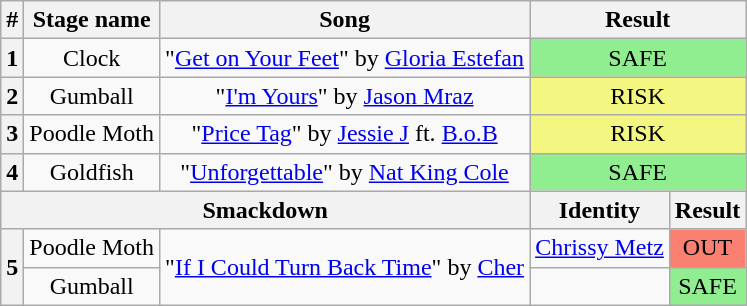<table class="wikitable plainrowheaders" style="text-align: center;">
<tr>
<th>#</th>
<th>Stage name</th>
<th>Song</th>
<th colspan=2>Result</th>
</tr>
<tr>
<th>1</th>
<td>Clock</td>
<td>"<a href='#'>Get on Your Feet</a>" by <a href='#'>Gloria Estefan</a></td>
<td colspan="2" bgcolor=lightgreen>SAFE</td>
</tr>
<tr>
<th>2</th>
<td>Gumball</td>
<td>"<a href='#'>I'm Yours</a>" by <a href='#'>Jason Mraz</a></td>
<td colspan="2 "bgcolor="#F3F781">RISK</td>
</tr>
<tr>
<th>3</th>
<td>Poodle Moth</td>
<td>"<a href='#'>Price Tag</a>" by <a href='#'>Jessie J</a> ft. <a href='#'>B.o.B</a></td>
<td colspan="2" bgcolor="#F3F781">RISK</td>
</tr>
<tr>
<th>4</th>
<td>Goldfish</td>
<td>"<a href='#'>Unforgettable</a>" by <a href='#'>Nat King Cole</a></td>
<td colspan="2" bgcolor=lightgreen>SAFE</td>
</tr>
<tr>
<th colspan=3>Smackdown</th>
<th>Identity</th>
<th>Result</th>
</tr>
<tr>
<th rowspan=2>5</th>
<td>Poodle Moth</td>
<td rowspan=2>"<a href='#'>If I Could Turn Back Time</a>" by <a href='#'>Cher</a></td>
<td><a href='#'>Chrissy Metz</a></td>
<td bgcolor=salmon>OUT</td>
</tr>
<tr>
<td>Gumball</td>
<td></td>
<td bgcolor=lightgreen>SAFE</td>
</tr>
</table>
